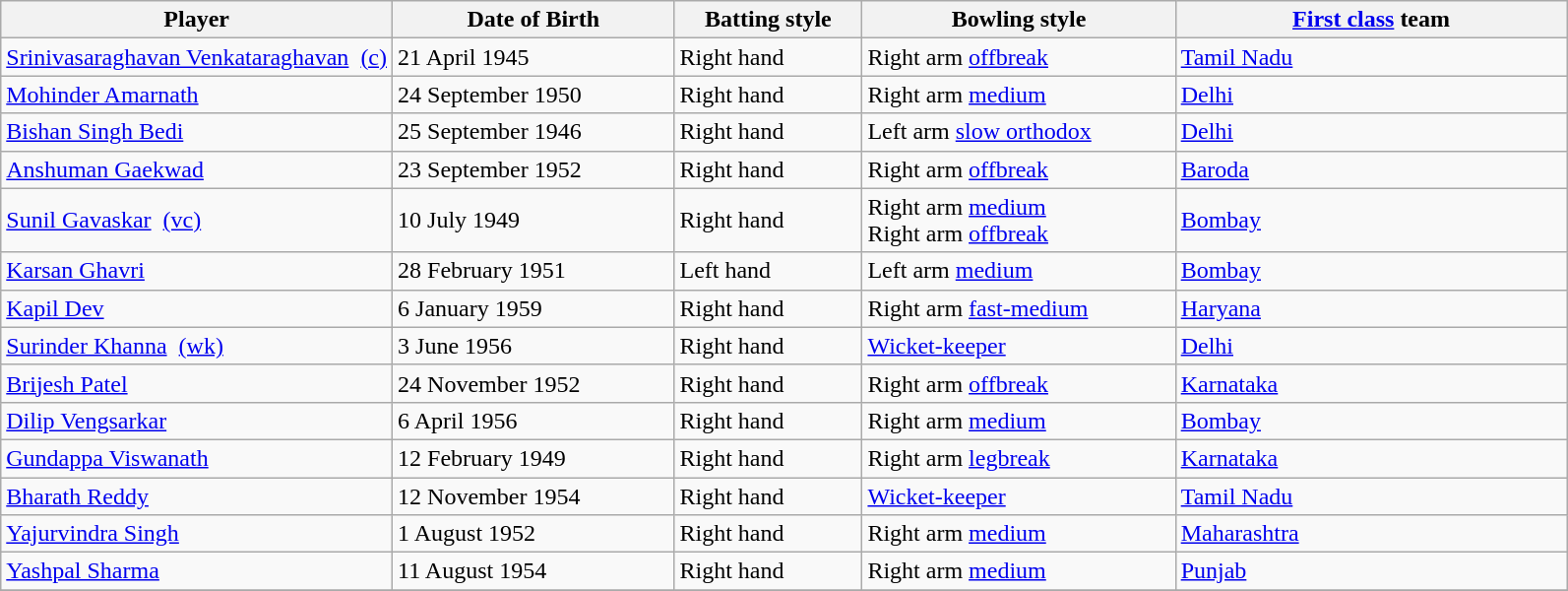<table class="wikitable">
<tr>
<th width="25%">Player</th>
<th width="18%">Date of Birth</th>
<th width="12%">Batting style</th>
<th width="20%">Bowling style</th>
<th width="25%"><a href='#'>First class</a> team</th>
</tr>
<tr>
<td><a href='#'>Srinivasaraghavan Venkataraghavan</a>  <a href='#'>(c)</a></td>
<td>21 April 1945</td>
<td>Right hand</td>
<td>Right arm <a href='#'>offbreak</a></td>
<td> <a href='#'>Tamil Nadu</a></td>
</tr>
<tr>
<td><a href='#'>Mohinder Amarnath</a></td>
<td>24 September 1950</td>
<td>Right hand</td>
<td>Right arm <a href='#'>medium</a></td>
<td> <a href='#'>Delhi</a></td>
</tr>
<tr>
<td><a href='#'>Bishan Singh Bedi</a></td>
<td>25 September 1946</td>
<td>Right hand</td>
<td>Left arm <a href='#'>slow orthodox</a></td>
<td> <a href='#'>Delhi</a></td>
</tr>
<tr>
<td><a href='#'>Anshuman Gaekwad</a></td>
<td>23 September 1952</td>
<td>Right hand</td>
<td>Right arm <a href='#'>offbreak</a></td>
<td> <a href='#'>Baroda</a></td>
</tr>
<tr>
<td><a href='#'>Sunil Gavaskar</a>  <a href='#'>(vc)</a></td>
<td>10 July 1949</td>
<td>Right hand</td>
<td>Right arm <a href='#'>medium</a><br>Right arm <a href='#'>offbreak</a></td>
<td> <a href='#'>Bombay</a></td>
</tr>
<tr>
<td><a href='#'>Karsan Ghavri</a></td>
<td>28 February 1951</td>
<td>Left hand</td>
<td>Left arm <a href='#'>medium</a></td>
<td> <a href='#'>Bombay</a></td>
</tr>
<tr>
<td><a href='#'>Kapil Dev</a></td>
<td>6 January 1959</td>
<td>Right hand</td>
<td>Right arm <a href='#'>fast-medium</a></td>
<td> <a href='#'>Haryana</a></td>
</tr>
<tr>
<td><a href='#'>Surinder Khanna</a>  <a href='#'>(wk)</a></td>
<td>3 June 1956</td>
<td>Right hand</td>
<td><a href='#'>Wicket-keeper</a></td>
<td> <a href='#'>Delhi</a></td>
</tr>
<tr>
<td><a href='#'>Brijesh Patel</a></td>
<td>24 November 1952</td>
<td>Right hand</td>
<td>Right arm <a href='#'>offbreak</a></td>
<td> <a href='#'>Karnataka</a></td>
</tr>
<tr>
<td><a href='#'>Dilip Vengsarkar</a></td>
<td>6 April 1956</td>
<td>Right hand</td>
<td>Right arm <a href='#'>medium</a></td>
<td> <a href='#'>Bombay</a></td>
</tr>
<tr>
<td><a href='#'>Gundappa Viswanath</a></td>
<td>12 February 1949</td>
<td>Right hand</td>
<td>Right arm <a href='#'>legbreak</a></td>
<td> <a href='#'>Karnataka</a></td>
</tr>
<tr>
<td><a href='#'>Bharath Reddy</a></td>
<td>12 November 1954</td>
<td>Right hand</td>
<td><a href='#'>Wicket-keeper</a></td>
<td> <a href='#'>Tamil Nadu</a></td>
</tr>
<tr>
<td><a href='#'>Yajurvindra Singh</a></td>
<td>1 August 1952</td>
<td>Right hand</td>
<td>Right arm <a href='#'>medium</a></td>
<td> <a href='#'>Maharashtra</a></td>
</tr>
<tr>
<td><a href='#'>Yashpal Sharma</a></td>
<td>11 August 1954</td>
<td>Right hand</td>
<td>Right arm <a href='#'>medium</a></td>
<td> <a href='#'>Punjab</a></td>
</tr>
<tr>
</tr>
</table>
